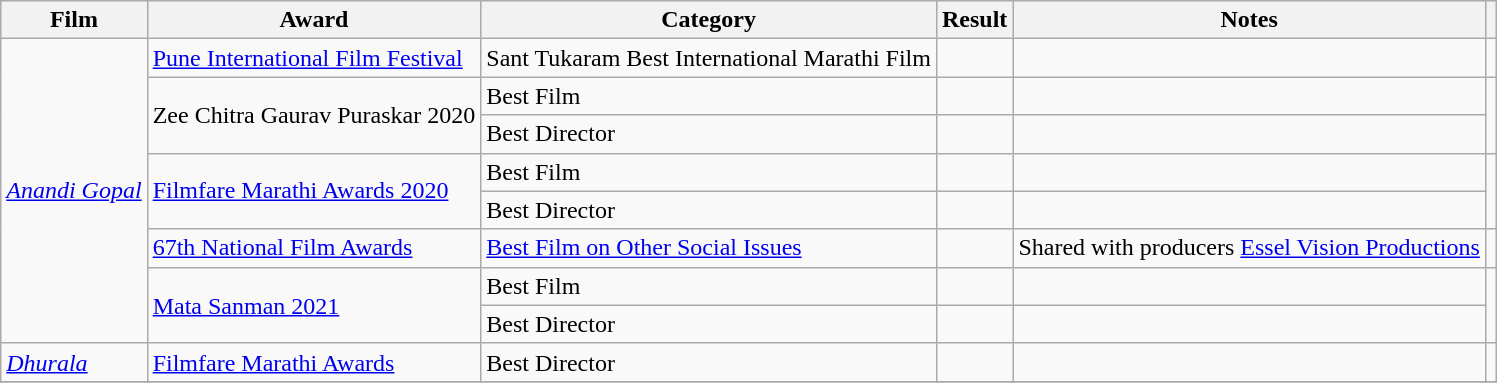<table class="wikitable sortable ">
<tr>
<th>Film</th>
<th>Award</th>
<th>Category</th>
<th>Result</th>
<th>Notes</th>
<th></th>
</tr>
<tr>
<td rowspan="8"><em><a href='#'>Anandi Gopal</a></em></td>
<td><a href='#'>Pune International Film Festival</a></td>
<td>Sant Tukaram Best International Marathi Film</td>
<td></td>
<td></td>
<td></td>
</tr>
<tr>
<td rowspan="2">Zee Chitra Gaurav Puraskar 2020</td>
<td>Best Film</td>
<td></td>
<td></td>
<td rowspan="2"></td>
</tr>
<tr>
<td>Best Director</td>
<td></td>
<td></td>
</tr>
<tr>
<td rowspan="2"><a href='#'>Filmfare Marathi Awards 2020</a></td>
<td>Best Film</td>
<td></td>
<td></td>
<td rowspan="2"></td>
</tr>
<tr>
<td>Best Director</td>
<td></td>
<td></td>
</tr>
<tr>
<td><a href='#'>67th National Film Awards</a></td>
<td><a href='#'> Best Film on Other Social Issues</a></td>
<td></td>
<td>Shared with producers <a href='#'>Essel Vision Productions</a></td>
<td></td>
</tr>
<tr>
<td rowspan="2"><a href='#'>Mata Sanman 2021</a></td>
<td>Best Film</td>
<td></td>
<td></td>
<td rowspan="2"></td>
</tr>
<tr>
<td>Best Director</td>
<td></td>
<td></td>
</tr>
<tr>
<td><em><a href='#'>Dhurala</a></em></td>
<td><a href='#'>Filmfare Marathi Awards</a></td>
<td>Best Director</td>
<td></td>
<td></td>
<td></td>
</tr>
<tr>
</tr>
</table>
